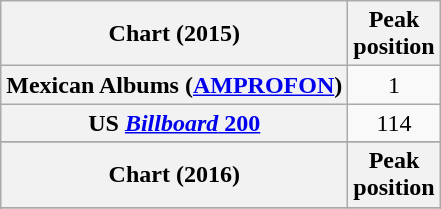<table class="wikitable sortable plainrowheaders" style="text-align:center">
<tr>
<th scope="col">Chart (2015)</th>
<th scope="col">Peak<br> position</th>
</tr>
<tr>
<th scope="row">Mexican Albums (<a href='#'>AMPROFON</a>)</th>
<td align="center">1</td>
</tr>
<tr>
<th scope="row">US <a href='#'><em>Billboard</em> 200</a></th>
<td align="center">114</td>
</tr>
<tr>
</tr>
<tr>
</tr>
<tr>
<th scope="col">Chart (2016)</th>
<th scope="col">Peak<br> position</th>
</tr>
<tr>
</tr>
<tr>
</tr>
</table>
